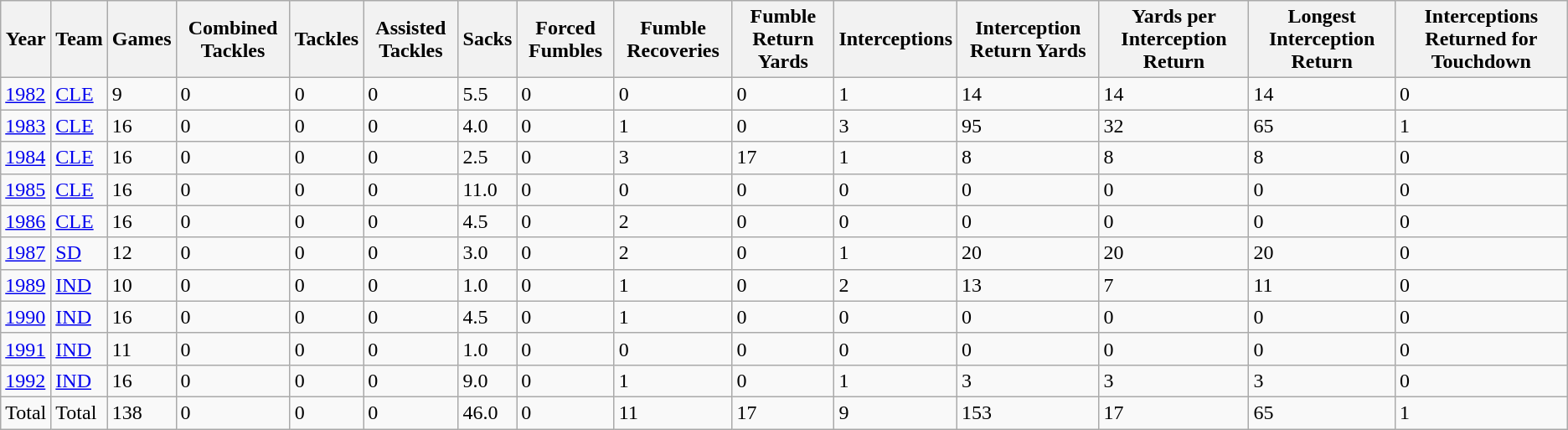<table class="wikitable">
<tr>
<th>Year</th>
<th>Team</th>
<th>Games</th>
<th>Combined Tackles</th>
<th>Tackles</th>
<th>Assisted Tackles</th>
<th>Sacks</th>
<th>Forced Fumbles</th>
<th>Fumble Recoveries</th>
<th>Fumble Return Yards</th>
<th>Interceptions</th>
<th>Interception Return Yards</th>
<th>Yards per Interception Return</th>
<th>Longest Interception Return</th>
<th>Interceptions Returned for Touchdown</th>
</tr>
<tr>
<td><a href='#'>1982</a></td>
<td><a href='#'>CLE</a></td>
<td>9</td>
<td>0</td>
<td>0</td>
<td>0</td>
<td>5.5</td>
<td>0</td>
<td>0</td>
<td>0</td>
<td>1</td>
<td>14</td>
<td>14</td>
<td>14</td>
<td>0</td>
</tr>
<tr>
<td><a href='#'>1983</a></td>
<td><a href='#'>CLE</a></td>
<td>16</td>
<td>0</td>
<td>0</td>
<td>0</td>
<td>4.0</td>
<td>0</td>
<td>1</td>
<td>0</td>
<td>3</td>
<td>95</td>
<td>32</td>
<td>65</td>
<td>1</td>
</tr>
<tr>
<td><a href='#'>1984</a></td>
<td><a href='#'>CLE</a></td>
<td>16</td>
<td>0</td>
<td>0</td>
<td>0</td>
<td>2.5</td>
<td>0</td>
<td>3</td>
<td>17</td>
<td>1</td>
<td>8</td>
<td>8</td>
<td>8</td>
<td>0</td>
</tr>
<tr>
<td><a href='#'>1985</a></td>
<td><a href='#'>CLE</a></td>
<td>16</td>
<td>0</td>
<td>0</td>
<td>0</td>
<td>11.0</td>
<td>0</td>
<td>0</td>
<td>0</td>
<td>0</td>
<td>0</td>
<td>0</td>
<td>0</td>
<td>0</td>
</tr>
<tr>
<td><a href='#'>1986</a></td>
<td><a href='#'>CLE</a></td>
<td>16</td>
<td>0</td>
<td>0</td>
<td>0</td>
<td>4.5</td>
<td>0</td>
<td>2</td>
<td>0</td>
<td>0</td>
<td>0</td>
<td>0</td>
<td>0</td>
<td>0</td>
</tr>
<tr>
<td><a href='#'>1987</a></td>
<td><a href='#'>SD</a></td>
<td>12</td>
<td>0</td>
<td>0</td>
<td>0</td>
<td>3.0</td>
<td>0</td>
<td>2</td>
<td>0</td>
<td>1</td>
<td>20</td>
<td>20</td>
<td>20</td>
<td>0</td>
</tr>
<tr>
<td><a href='#'>1989</a></td>
<td><a href='#'>IND</a></td>
<td>10</td>
<td>0</td>
<td>0</td>
<td>0</td>
<td>1.0</td>
<td>0</td>
<td>1</td>
<td>0</td>
<td>2</td>
<td>13</td>
<td>7</td>
<td>11</td>
<td>0</td>
</tr>
<tr>
<td><a href='#'>1990</a></td>
<td><a href='#'>IND</a></td>
<td>16</td>
<td>0</td>
<td>0</td>
<td>0</td>
<td>4.5</td>
<td>0</td>
<td>1</td>
<td>0</td>
<td>0</td>
<td>0</td>
<td>0</td>
<td>0</td>
<td>0</td>
</tr>
<tr>
<td><a href='#'>1991</a></td>
<td><a href='#'>IND</a></td>
<td>11</td>
<td>0</td>
<td>0</td>
<td>0</td>
<td>1.0</td>
<td>0</td>
<td>0</td>
<td>0</td>
<td>0</td>
<td>0</td>
<td>0</td>
<td>0</td>
<td>0</td>
</tr>
<tr>
<td><a href='#'>1992</a></td>
<td><a href='#'>IND</a></td>
<td>16</td>
<td>0</td>
<td>0</td>
<td>0</td>
<td>9.0</td>
<td>0</td>
<td>1</td>
<td>0</td>
<td>1</td>
<td>3</td>
<td>3</td>
<td>3</td>
<td>0</td>
</tr>
<tr>
<td>Total</td>
<td>Total</td>
<td>138</td>
<td>0</td>
<td>0</td>
<td>0</td>
<td>46.0</td>
<td>0</td>
<td>11</td>
<td>17</td>
<td>9</td>
<td>153</td>
<td>17</td>
<td>65</td>
<td>1</td>
</tr>
</table>
